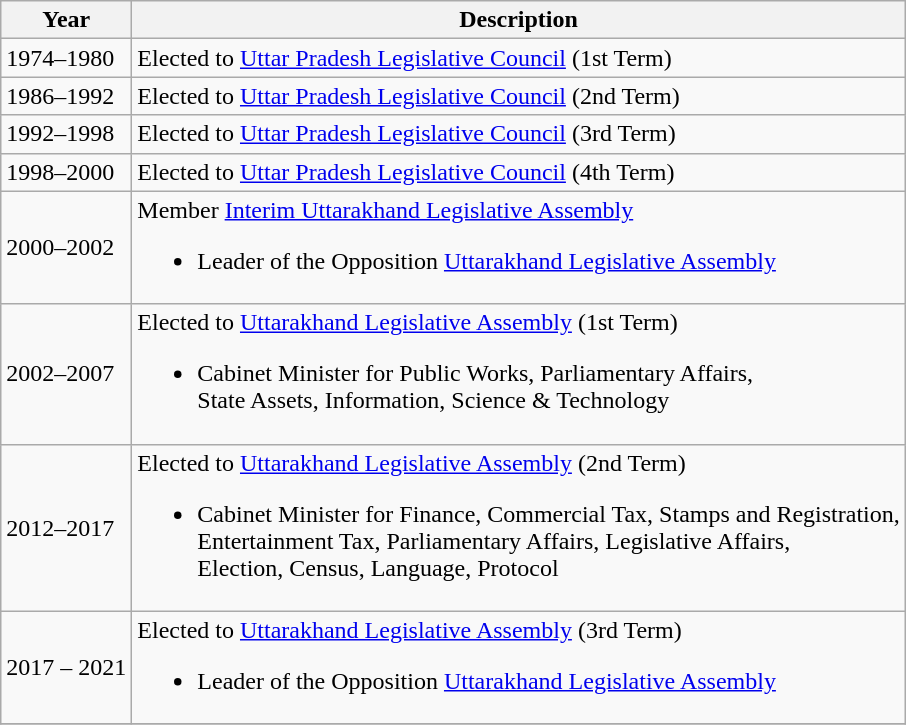<table class="wikitable">
<tr>
<th>Year</th>
<th>Description</th>
</tr>
<tr>
<td>1974–1980</td>
<td>Elected to <a href='#'>Uttar Pradesh Legislative Council</a> (1st Term)</td>
</tr>
<tr>
<td>1986–1992</td>
<td>Elected to <a href='#'>Uttar Pradesh Legislative Council</a> (2nd Term)</td>
</tr>
<tr>
<td>1992–1998</td>
<td>Elected to <a href='#'>Uttar Pradesh Legislative Council</a> (3rd Term)</td>
</tr>
<tr>
<td>1998–2000</td>
<td>Elected to <a href='#'>Uttar Pradesh Legislative Council</a> (4th Term)</td>
</tr>
<tr>
<td>2000–2002</td>
<td>Member <a href='#'>Interim Uttarakhand Legislative Assembly</a><br><ul><li>Leader of the Opposition <a href='#'>Uttarakhand Legislative Assembly</a></li></ul></td>
</tr>
<tr>
<td>2002–2007</td>
<td>Elected to <a href='#'>Uttarakhand Legislative Assembly</a> (1st Term)<br><ul><li>Cabinet Minister for Public Works, Parliamentary Affairs, <br>State Assets, Information, Science & Technology</li></ul></td>
</tr>
<tr>
<td>2012–2017</td>
<td>Elected to <a href='#'>Uttarakhand Legislative Assembly</a> (2nd Term)<br><ul><li>Cabinet Minister for Finance, Commercial Tax, Stamps and Registration, <br>Entertainment Tax, Parliamentary Affairs, Legislative Affairs, <br>Election, Census, Language, Protocol</li></ul></td>
</tr>
<tr>
<td>2017 – 2021</td>
<td>Elected to <a href='#'>Uttarakhand Legislative Assembly</a> (3rd Term)<br><ul><li>Leader of the Opposition <a href='#'>Uttarakhand Legislative Assembly</a></li></ul></td>
</tr>
<tr>
</tr>
</table>
